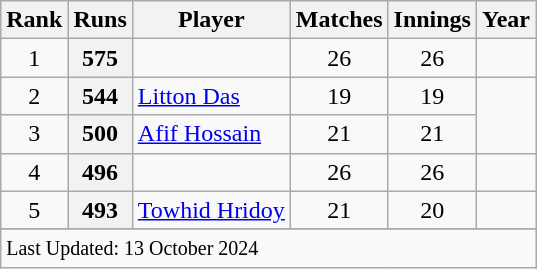<table class="wikitable plainrowheaders sortable">
<tr>
<th scope=col>Rank</th>
<th scope=col>Runs</th>
<th scope=col>Player</th>
<th scope=col>Matches</th>
<th scope=col>Innings</th>
<th scope=col>Year</th>
</tr>
<tr>
<td align=center>1</td>
<th scope=row style=text-align:center;>575</th>
<td></td>
<td align=center>26</td>
<td align=center>26</td>
<td></td>
</tr>
<tr>
<td align=center>2</td>
<th scope=row style=text-align:center;>544</th>
<td><a href='#'>Litton Das</a></td>
<td align=center>19</td>
<td align=center>19</td>
<td rowspan=2></td>
</tr>
<tr>
<td align=center>3</td>
<th scope=row style=text-align:center;>500</th>
<td><a href='#'>Afif Hossain</a></td>
<td align=center>21</td>
<td align=center>21</td>
</tr>
<tr>
<td align=center>4</td>
<th scope=row style=text-align:center;>496</th>
<td></td>
<td align=center>26</td>
<td align=center>26</td>
<td></td>
</tr>
<tr>
<td align=center>5</td>
<th scope=row style=text-align:center;>493</th>
<td><a href='#'>Towhid Hridoy</a></td>
<td align=center>21</td>
<td align=center>20</td>
<td></td>
</tr>
<tr>
</tr>
<tr class=sortbottom>
<td colspan=6><small>Last Updated: 13 October 2024</small></td>
</tr>
</table>
